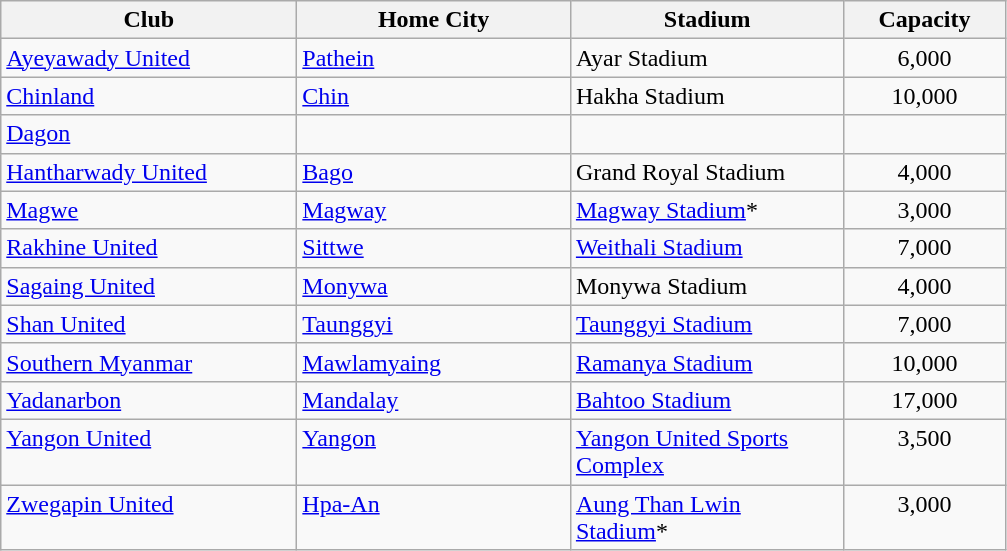<table class="wikitable">
<tr>
<th style="width:190px;">Club</th>
<th style="width:175px;">Home City</th>
<th style="width:175px;">Stadium</th>
<th style="width:100px;">Capacity</th>
</tr>
<tr style="vertical-align:top;">
<td><a href='#'>Ayeyawady United</a></td>
<td><a href='#'>Pathein</a></td>
<td>Ayar Stadium</td>
<td align="center">6,000</td>
</tr>
<tr style="vertical-align:top;">
<td><a href='#'>Chinland</a></td>
<td><a href='#'>Chin</a></td>
<td>Hakha Stadium</td>
<td align="center">10,000</td>
</tr>
<tr style="vertical-align:top;">
<td><a href='#'>Dagon</a></td>
<td></td>
<td></td>
<td align="center"></td>
</tr>
<tr style="vertical-align:top;">
<td><a href='#'>Hantharwady United</a></td>
<td><a href='#'>Bago</a></td>
<td>Grand Royal Stadium</td>
<td align="center">4,000</td>
</tr>
<tr style="vertical-align:top;">
<td><a href='#'>Magwe</a></td>
<td><a href='#'>Magway</a></td>
<td><a href='#'>Magway Stadium</a>*</td>
<td align="center">3,000</td>
</tr>
<tr style="vertical-align:top;">
<td><a href='#'>Rakhine United</a></td>
<td><a href='#'>Sittwe</a></td>
<td><a href='#'>Weithali Stadium</a></td>
<td align="center">7,000</td>
</tr>
<tr style="vertical-align:top;">
<td><a href='#'>Sagaing United</a></td>
<td><a href='#'>Monywa</a></td>
<td>Monywa Stadium</td>
<td align="center">4,000</td>
</tr>
<tr style="vertical-align:top;">
<td><a href='#'>Shan United</a></td>
<td><a href='#'>Taunggyi</a></td>
<td><a href='#'>Taunggyi Stadium</a></td>
<td align="center">7,000</td>
</tr>
<tr style="vertical-align:top;">
<td><a href='#'>Southern Myanmar</a></td>
<td><a href='#'>Mawlamyaing</a></td>
<td><a href='#'>Ramanya Stadium</a></td>
<td align="center">10,000</td>
</tr>
<tr style="vertical-align:top;">
<td><a href='#'>Yadanarbon</a></td>
<td><a href='#'>Mandalay</a></td>
<td><a href='#'>Bahtoo Stadium</a></td>
<td align="center">17,000</td>
</tr>
<tr style="vertical-align:top;">
<td><a href='#'>Yangon United</a></td>
<td><a href='#'>Yangon</a></td>
<td><a href='#'>Yangon United Sports Complex</a></td>
<td align="center">3,500</td>
</tr>
<tr style="vertical-align:top;">
<td><a href='#'>Zwegapin United</a></td>
<td><a href='#'>Hpa-An</a></td>
<td><a href='#'>Aung Than Lwin Stadium</a>*</td>
<td align="center">3,000</td>
</tr>
</table>
